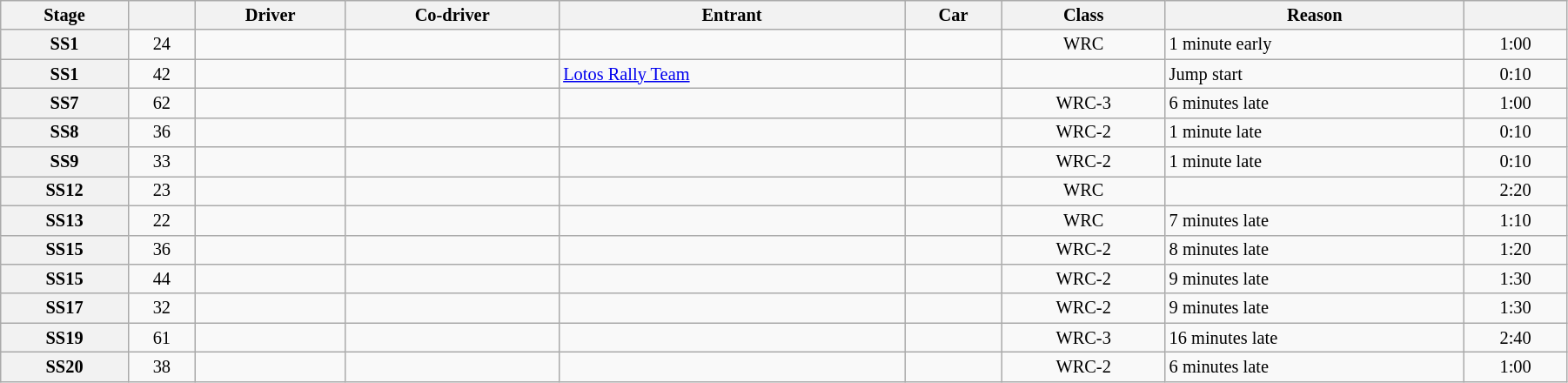<table class="wikitable" width=95% style="font-size: 85%;">
<tr>
<th>Stage</th>
<th></th>
<th>Driver</th>
<th>Co-driver</th>
<th>Entrant</th>
<th>Car</th>
<th>Class</th>
<th>Reason</th>
<th></th>
</tr>
<tr>
<th>SS1</th>
<td align="center">24</td>
<td></td>
<td></td>
<td></td>
<td></td>
<td align="center">WRC</td>
<td>1 minute early</td>
<td align="center">1:00</td>
</tr>
<tr>
<th>SS1</th>
<td align="center">42</td>
<td></td>
<td></td>
<td> <a href='#'>Lotos Rally Team</a></td>
<td></td>
<td align="center"></td>
<td>Jump start</td>
<td align="center">0:10</td>
</tr>
<tr>
<th>SS7</th>
<td align="center">62</td>
<td></td>
<td></td>
<td></td>
<td></td>
<td align="center">WRC-3</td>
<td>6 minutes late</td>
<td align="center">1:00</td>
</tr>
<tr>
<th>SS8</th>
<td align="center">36</td>
<td></td>
<td></td>
<td></td>
<td></td>
<td align="center">WRC-2</td>
<td>1 minute late</td>
<td align="center">0:10</td>
</tr>
<tr>
<th>SS9</th>
<td align="center">33</td>
<td></td>
<td></td>
<td></td>
<td></td>
<td align="center">WRC-2</td>
<td>1 minute late</td>
<td align="center">0:10</td>
</tr>
<tr>
<th>SS12</th>
<td align="center">23</td>
<td></td>
<td></td>
<td></td>
<td></td>
<td align="center">WRC</td>
<td></td>
<td align="center">2:20</td>
</tr>
<tr>
<th>SS13</th>
<td align="center">22</td>
<td></td>
<td></td>
<td></td>
<td></td>
<td align="center">WRC</td>
<td>7 minutes late</td>
<td align="center">1:10</td>
</tr>
<tr>
<th>SS15</th>
<td align="center">36</td>
<td></td>
<td></td>
<td></td>
<td></td>
<td align="center">WRC-2</td>
<td>8 minutes late</td>
<td align="center">1:20</td>
</tr>
<tr>
<th>SS15</th>
<td align="center">44</td>
<td></td>
<td></td>
<td></td>
<td></td>
<td align="center">WRC-2</td>
<td>9 minutes late</td>
<td align="center">1:30</td>
</tr>
<tr>
<th>SS17</th>
<td align="center">32</td>
<td></td>
<td></td>
<td></td>
<td></td>
<td align="center">WRC-2</td>
<td>9 minutes late</td>
<td align="center">1:30</td>
</tr>
<tr>
<th>SS19</th>
<td align="center">61</td>
<td></td>
<td></td>
<td></td>
<td></td>
<td align="center">WRC-3</td>
<td>16 minutes late</td>
<td align="center">2:40</td>
</tr>
<tr>
<th>SS20</th>
<td align="center">38</td>
<td></td>
<td></td>
<td></td>
<td></td>
<td align="center">WRC-2</td>
<td>6 minutes late</td>
<td align="center">1:00</td>
</tr>
</table>
